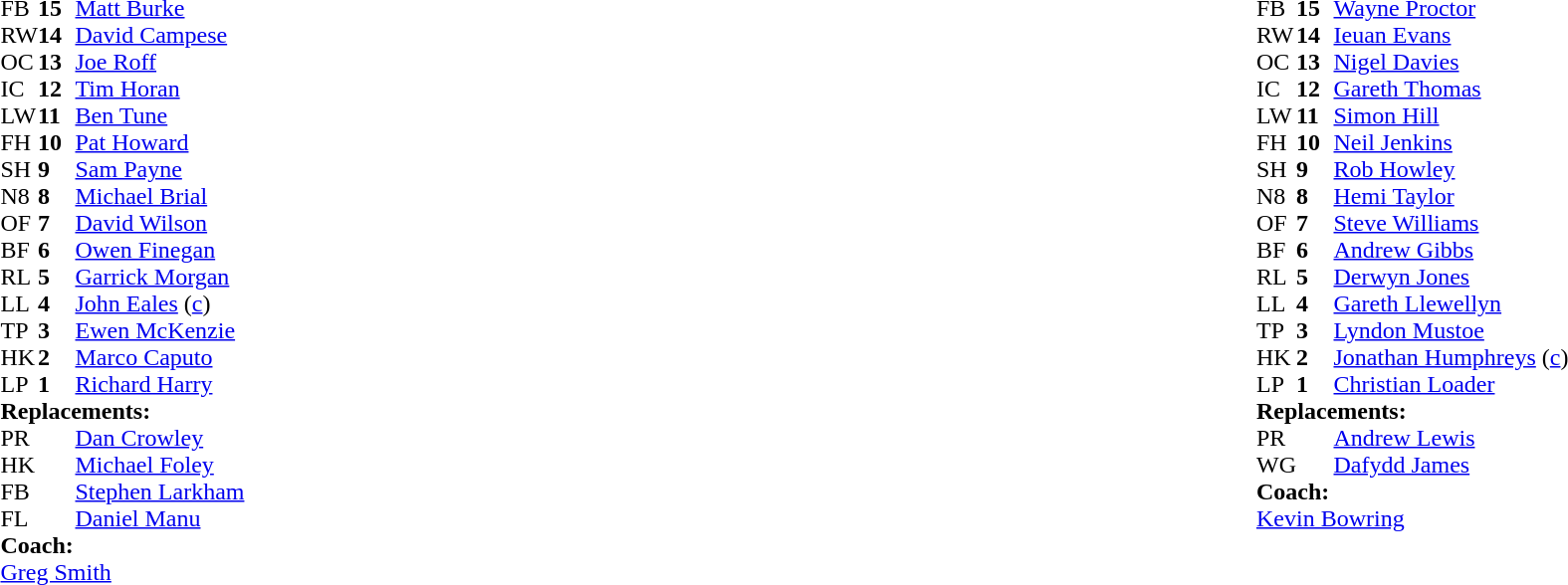<table style="width:100%">
<tr>
<td style="vertical-align:top;width:50%"><br><table cellspacing="0" cellpadding="0">
<tr>
<th width="25"></th>
<th width="25"></th>
</tr>
<tr>
<td>FB</td>
<td><strong>15</strong></td>
<td><a href='#'>Matt Burke</a></td>
<td></td>
<td></td>
</tr>
<tr>
<td>RW</td>
<td><strong>14</strong></td>
<td><a href='#'>David Campese</a></td>
</tr>
<tr>
<td>OC</td>
<td><strong>13</strong></td>
<td><a href='#'>Joe Roff</a></td>
</tr>
<tr>
<td>IC</td>
<td><strong>12</strong></td>
<td><a href='#'>Tim Horan</a></td>
</tr>
<tr>
<td>LW</td>
<td><strong>11</strong></td>
<td><a href='#'>Ben Tune</a></td>
</tr>
<tr>
<td>FH</td>
<td><strong>10</strong></td>
<td><a href='#'>Pat Howard</a></td>
</tr>
<tr>
<td>SH</td>
<td><strong>9</strong></td>
<td><a href='#'>Sam Payne</a></td>
</tr>
<tr>
<td>N8</td>
<td><strong>8</strong></td>
<td><a href='#'>Michael Brial</a></td>
</tr>
<tr>
<td>OF</td>
<td><strong>7</strong></td>
<td><a href='#'>David Wilson</a></td>
</tr>
<tr>
<td>BF</td>
<td><strong>6</strong></td>
<td><a href='#'>Owen Finegan</a></td>
</tr>
<tr>
<td>RL</td>
<td><strong>5</strong></td>
<td><a href='#'>Garrick Morgan</a></td>
</tr>
<tr>
<td>LL</td>
<td><strong>4</strong></td>
<td><a href='#'>John Eales</a> (<a href='#'>c</a>)</td>
</tr>
<tr>
<td>TP</td>
<td><strong>3</strong></td>
<td><a href='#'>Ewen McKenzie</a></td>
<td></td>
<td></td>
</tr>
<tr>
<td>HK</td>
<td><strong>2</strong></td>
<td><a href='#'>Marco Caputo</a></td>
<td></td>
<td></td>
</tr>
<tr>
<td>LP</td>
<td><strong>1</strong></td>
<td><a href='#'>Richard Harry</a></td>
</tr>
<tr>
<td colspan="3"><strong>Replacements:</strong></td>
</tr>
<tr>
<td>PR</td>
<td><strong> </strong></td>
<td><a href='#'>Dan Crowley</a></td>
<td></td>
<td></td>
</tr>
<tr>
<td>HK</td>
<td><strong> </strong></td>
<td><a href='#'>Michael Foley</a></td>
<td></td>
<td></td>
<td></td>
</tr>
<tr>
<td>FB</td>
<td><strong> </strong></td>
<td><a href='#'>Stephen Larkham</a></td>
<td></td>
<td></td>
</tr>
<tr>
<td>FL</td>
<td><strong> </strong></td>
<td><a href='#'>Daniel Manu</a></td>
<td></td>
<td></td>
<td></td>
</tr>
<tr>
<td colspan="3"><strong>Coach:</strong></td>
</tr>
<tr>
<td colspan="3"> <a href='#'>Greg Smith</a></td>
</tr>
</table>
</td>
<td style="vertical-align:top"></td>
<td style="vertical-align:top;width:50%"><br><table cellspacing="0" cellpadding="0" style="margin:auto">
<tr>
<th width="25"></th>
<th width="25"></th>
</tr>
<tr>
<td>FB</td>
<td><strong>15</strong></td>
<td><a href='#'>Wayne Proctor</a></td>
</tr>
<tr>
<td>RW</td>
<td><strong>14</strong></td>
<td><a href='#'>Ieuan Evans</a></td>
</tr>
<tr>
<td>OC</td>
<td><strong>13</strong></td>
<td><a href='#'>Nigel Davies</a></td>
<td></td>
<td></td>
</tr>
<tr>
<td>IC</td>
<td><strong>12</strong></td>
<td><a href='#'>Gareth Thomas</a></td>
</tr>
<tr>
<td>LW</td>
<td><strong>11</strong></td>
<td><a href='#'>Simon Hill</a></td>
</tr>
<tr>
<td>FH</td>
<td><strong>10</strong></td>
<td><a href='#'>Neil Jenkins</a></td>
</tr>
<tr>
<td>SH</td>
<td><strong>9</strong></td>
<td><a href='#'>Rob Howley</a></td>
</tr>
<tr>
<td>N8</td>
<td><strong>8</strong></td>
<td><a href='#'>Hemi Taylor</a></td>
</tr>
<tr>
<td>OF</td>
<td><strong>7</strong></td>
<td><a href='#'>Steve Williams</a></td>
</tr>
<tr>
<td>BF</td>
<td><strong>6</strong></td>
<td><a href='#'>Andrew Gibbs</a></td>
</tr>
<tr>
<td>RL</td>
<td><strong>5</strong></td>
<td><a href='#'>Derwyn Jones</a></td>
</tr>
<tr>
<td>LL</td>
<td><strong>4</strong></td>
<td><a href='#'>Gareth Llewellyn</a></td>
</tr>
<tr>
<td>TP</td>
<td><strong>3</strong></td>
<td><a href='#'>Lyndon Mustoe</a></td>
</tr>
<tr>
<td>HK</td>
<td><strong>2</strong></td>
<td><a href='#'>Jonathan Humphreys</a> (<a href='#'>c</a>)</td>
</tr>
<tr>
<td>LP</td>
<td><strong>1</strong></td>
<td><a href='#'>Christian Loader</a></td>
<td></td>
<td></td>
<td></td>
</tr>
<tr>
<td colspan="3"><strong>Replacements:</strong></td>
</tr>
<tr>
<td>PR</td>
<td><strong> </strong></td>
<td><a href='#'>Andrew Lewis</a></td>
<td></td>
<td></td>
<td></td>
</tr>
<tr>
<td>WG</td>
<td><strong> </strong></td>
<td><a href='#'>Dafydd James</a></td>
<td></td>
<td></td>
</tr>
<tr>
<td colspan="3"><strong>Coach:</strong></td>
</tr>
<tr>
<td colspan="3"><a href='#'>Kevin Bowring</a></td>
</tr>
</table>
</td>
</tr>
</table>
